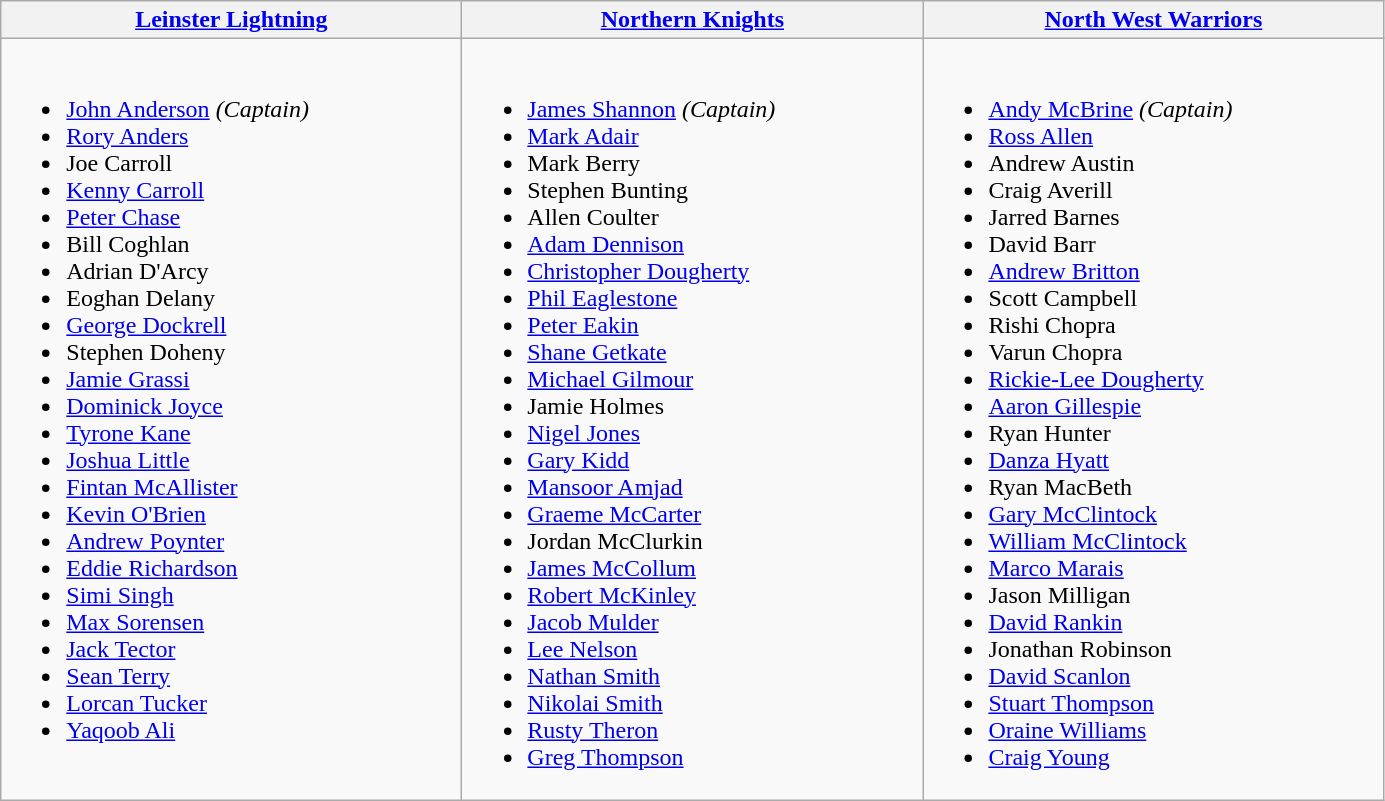<table class="wikitable">
<tr>
<th width=300><a href='#'>Leinster Lightning</a></th>
<th width=300><a href='#'>Northern Knights</a></th>
<th width=300><a href='#'>North West Warriors</a></th>
</tr>
<tr>
<td valign=top><br><ul><li><a href='#'>John Anderson</a> <em>(Captain)</em></li><li><a href='#'>Rory Anders</a></li><li>Joe Carroll</li><li><a href='#'>Kenny Carroll</a></li><li><a href='#'>Peter Chase</a></li><li>Bill Coghlan</li><li>Adrian D'Arcy</li><li>Eoghan Delany</li><li><a href='#'>George Dockrell</a></li><li>Stephen Doheny</li><li><a href='#'>Jamie Grassi</a></li><li><a href='#'>Dominick Joyce</a></li><li><a href='#'>Tyrone Kane</a></li><li><a href='#'>Joshua Little</a></li><li><a href='#'>Fintan McAllister</a></li><li><a href='#'>Kevin O'Brien</a></li><li><a href='#'>Andrew Poynter</a></li><li><a href='#'>Eddie Richardson</a></li><li><a href='#'>Simi Singh</a></li><li><a href='#'>Max Sorensen</a></li><li><a href='#'>Jack Tector</a></li><li><a href='#'>Sean Terry</a></li><li><a href='#'>Lorcan Tucker</a></li><li><a href='#'>Yaqoob Ali</a></li></ul></td>
<td valign=top><br><ul><li><a href='#'>James Shannon</a> <em>(Captain)</em></li><li><a href='#'>Mark Adair</a></li><li>Mark Berry</li><li>Stephen Bunting</li><li>Allen Coulter</li><li><a href='#'>Adam Dennison</a></li><li><a href='#'>Christopher Dougherty</a></li><li><a href='#'>Phil Eaglestone</a></li><li><a href='#'>Peter Eakin</a></li><li><a href='#'>Shane Getkate</a></li><li><a href='#'>Michael Gilmour</a></li><li>Jamie Holmes</li><li><a href='#'>Nigel Jones</a></li><li><a href='#'>Gary Kidd</a></li><li><a href='#'>Mansoor Amjad</a></li><li><a href='#'>Graeme McCarter</a></li><li>Jordan McClurkin</li><li><a href='#'>James McCollum</a></li><li><a href='#'>Robert McKinley</a></li><li><a href='#'>Jacob Mulder</a></li><li><a href='#'>Lee Nelson</a></li><li><a href='#'>Nathan Smith</a></li><li><a href='#'>Nikolai Smith</a></li><li><a href='#'>Rusty Theron</a></li><li><a href='#'>Greg Thompson</a></li></ul></td>
<td valign=top><br><ul><li><a href='#'>Andy McBrine</a> <em>(Captain)</em></li><li><a href='#'>Ross Allen</a></li><li>Andrew Austin</li><li>Craig Averill</li><li>Jarred Barnes</li><li>David Barr</li><li><a href='#'>Andrew Britton</a></li><li>Scott Campbell</li><li>Rishi Chopra</li><li>Varun Chopra</li><li><a href='#'>Rickie-Lee Dougherty</a></li><li><a href='#'>Aaron Gillespie</a></li><li>Ryan Hunter</li><li><a href='#'>Danza Hyatt</a></li><li>Ryan MacBeth</li><li><a href='#'>Gary McClintock</a></li><li><a href='#'>William McClintock</a></li><li><a href='#'>Marco Marais</a></li><li>Jason Milligan</li><li><a href='#'>David Rankin</a></li><li>Jonathan Robinson</li><li><a href='#'>David Scanlon</a></li><li><a href='#'>Stuart Thompson</a></li><li><a href='#'>Oraine Williams</a></li><li><a href='#'>Craig Young</a></li></ul></td>
</tr>
</table>
